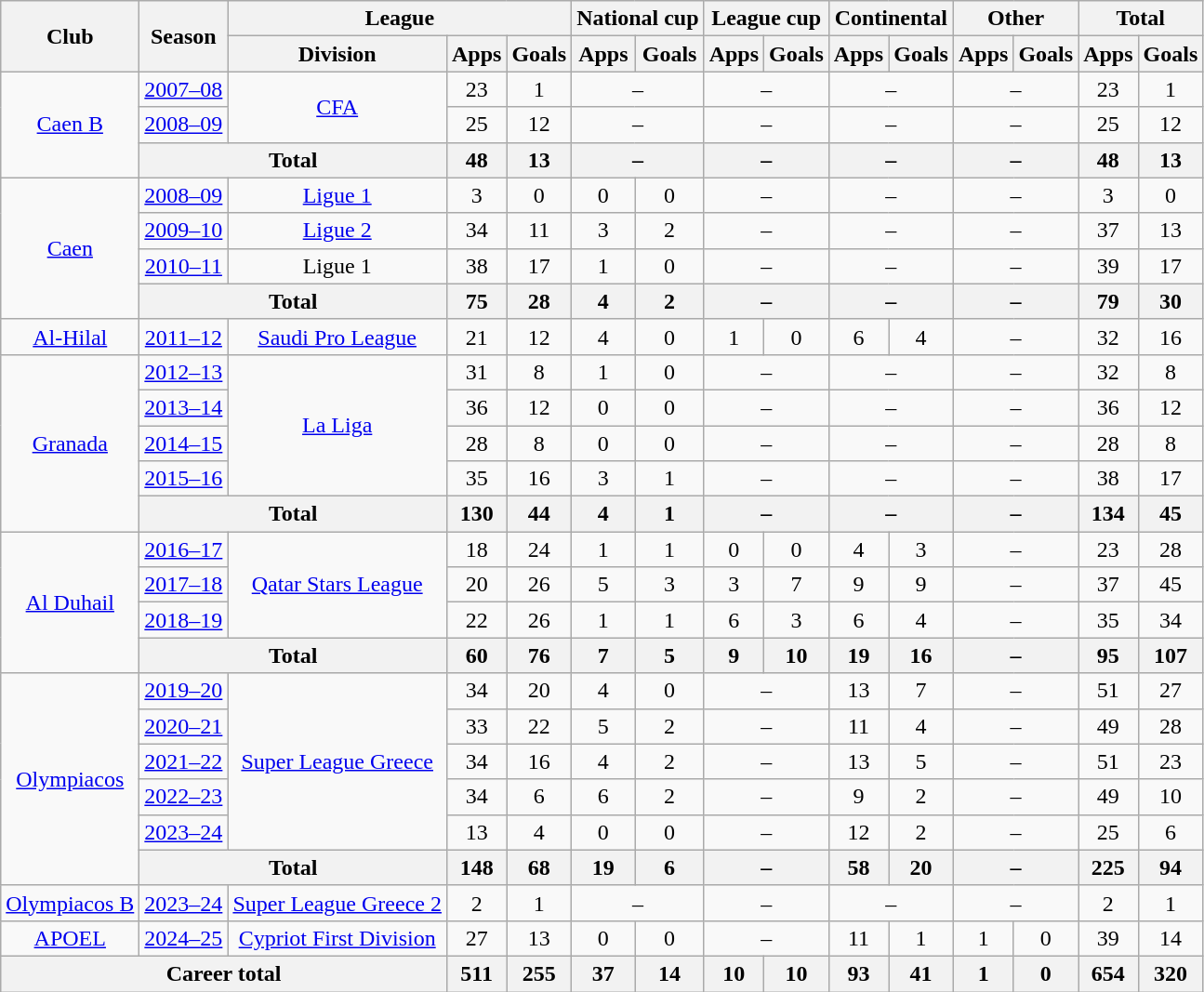<table class="wikitable" style=" text-align:center">
<tr>
<th rowspan=2>Club</th>
<th rowspan=2>Season</th>
<th colspan=3>League</th>
<th colspan=2>National cup</th>
<th colspan=2>League cup</th>
<th colspan=2>Continental</th>
<th colspan=2>Other</th>
<th colspan=2>Total</th>
</tr>
<tr>
<th>Division</th>
<th>Apps</th>
<th>Goals</th>
<th>Apps</th>
<th>Goals</th>
<th>Apps</th>
<th>Goals</th>
<th>Apps</th>
<th>Goals</th>
<th>Apps</th>
<th>Goals</th>
<th>Apps</th>
<th>Goals</th>
</tr>
<tr>
<td rowspan="3"><a href='#'>Caen B</a></td>
<td><a href='#'>2007–08</a></td>
<td rowspan="2"><a href='#'>CFA</a></td>
<td>23</td>
<td>1</td>
<td colspan="2">–</td>
<td colspan="2">–</td>
<td colspan="2">–</td>
<td colspan="2">–</td>
<td>23</td>
<td>1</td>
</tr>
<tr>
<td><a href='#'>2008–09</a></td>
<td>25</td>
<td>12</td>
<td colspan="2">–</td>
<td colspan="2">–</td>
<td colspan="2">–</td>
<td colspan="2">–</td>
<td>25</td>
<td>12</td>
</tr>
<tr>
<th colspan="2">Total</th>
<th>48</th>
<th>13</th>
<th colspan="2">–</th>
<th colspan="2">–</th>
<th colspan="2">–</th>
<th colspan="2">–</th>
<th>48</th>
<th>13</th>
</tr>
<tr>
<td rowspan="4"><a href='#'>Caen</a></td>
<td><a href='#'>2008–09</a></td>
<td><a href='#'>Ligue 1</a></td>
<td>3</td>
<td>0</td>
<td>0</td>
<td>0</td>
<td colspan="2">–</td>
<td colspan="2">–</td>
<td colspan="2">–</td>
<td>3</td>
<td>0</td>
</tr>
<tr>
<td><a href='#'>2009–10</a></td>
<td><a href='#'>Ligue 2</a></td>
<td>34</td>
<td>11</td>
<td>3</td>
<td>2</td>
<td colspan="2">–</td>
<td colspan="2">–</td>
<td colspan="2">–</td>
<td>37</td>
<td>13</td>
</tr>
<tr>
<td><a href='#'>2010–11</a></td>
<td>Ligue 1</td>
<td>38</td>
<td>17</td>
<td>1</td>
<td>0</td>
<td colspan="2">–</td>
<td colspan="2">–</td>
<td colspan="2">–</td>
<td>39</td>
<td>17</td>
</tr>
<tr>
<th colspan="2">Total</th>
<th>75</th>
<th>28</th>
<th>4</th>
<th>2</th>
<th colspan="2">–</th>
<th colspan="2">–</th>
<th colspan="2">–</th>
<th>79</th>
<th>30</th>
</tr>
<tr>
<td><a href='#'>Al-Hilal</a></td>
<td><a href='#'>2011–12</a></td>
<td><a href='#'>Saudi Pro League</a></td>
<td>21</td>
<td>12</td>
<td>4</td>
<td>0</td>
<td>1</td>
<td>0</td>
<td>6</td>
<td>4</td>
<td colspan="2">–</td>
<td>32</td>
<td>16</td>
</tr>
<tr>
<td rowspan="5"><a href='#'>Granada</a></td>
<td><a href='#'>2012–13</a></td>
<td rowspan="4"><a href='#'>La Liga</a></td>
<td>31</td>
<td>8</td>
<td>1</td>
<td>0</td>
<td colspan="2">–</td>
<td colspan="2">–</td>
<td colspan="2">–</td>
<td>32</td>
<td>8</td>
</tr>
<tr>
<td><a href='#'>2013–14</a></td>
<td>36</td>
<td>12</td>
<td>0</td>
<td>0</td>
<td colspan="2">–</td>
<td colspan="2">–</td>
<td colspan="2">–</td>
<td>36</td>
<td>12</td>
</tr>
<tr>
<td><a href='#'>2014–15</a></td>
<td>28</td>
<td>8</td>
<td>0</td>
<td>0</td>
<td colspan="2">–</td>
<td colspan="2">–</td>
<td colspan="2">–</td>
<td>28</td>
<td>8</td>
</tr>
<tr>
<td><a href='#'>2015–16</a></td>
<td>35</td>
<td>16</td>
<td>3</td>
<td>1</td>
<td colspan="2">–</td>
<td colspan="2">–</td>
<td colspan="2">–</td>
<td>38</td>
<td>17</td>
</tr>
<tr>
<th colspan=2>Total</th>
<th>130</th>
<th>44</th>
<th>4</th>
<th>1</th>
<th colspan="2">–</th>
<th colspan="2">–</th>
<th colspan="2">–</th>
<th>134</th>
<th>45</th>
</tr>
<tr>
<td rowspan=4><a href='#'>Al Duhail</a></td>
<td><a href='#'>2016–17</a></td>
<td rowspan=3><a href='#'>Qatar Stars League</a></td>
<td>18</td>
<td>24</td>
<td>1</td>
<td>1</td>
<td>0</td>
<td>0</td>
<td>4</td>
<td>3</td>
<td colspan="2">–</td>
<td>23</td>
<td>28</td>
</tr>
<tr>
<td><a href='#'>2017–18</a></td>
<td>20</td>
<td>26</td>
<td>5</td>
<td>3</td>
<td>3</td>
<td>7</td>
<td>9</td>
<td>9</td>
<td colspan="2">–</td>
<td>37</td>
<td>45</td>
</tr>
<tr>
<td><a href='#'>2018–19</a></td>
<td>22</td>
<td>26</td>
<td>1</td>
<td>1</td>
<td>6</td>
<td>3</td>
<td>6</td>
<td>4</td>
<td colspan="2">–</td>
<td>35</td>
<td>34</td>
</tr>
<tr>
<th colspan=2>Total</th>
<th>60</th>
<th>76</th>
<th>7</th>
<th>5</th>
<th>9</th>
<th>10</th>
<th>19</th>
<th>16</th>
<th colspan="2">–</th>
<th>95</th>
<th>107</th>
</tr>
<tr>
<td rowspan="6"><a href='#'>Olympiacos</a></td>
<td><a href='#'>2019–20</a></td>
<td rowspan="5"><a href='#'>Super League Greece</a></td>
<td>34</td>
<td>20</td>
<td>4</td>
<td>0</td>
<td colspan="2">–</td>
<td>13</td>
<td>7</td>
<td colspan="2">–</td>
<td>51</td>
<td>27</td>
</tr>
<tr>
<td><a href='#'>2020–21</a></td>
<td>33</td>
<td>22</td>
<td>5</td>
<td>2</td>
<td colspan="2">–</td>
<td>11</td>
<td>4</td>
<td colspan="2">–</td>
<td>49</td>
<td>28</td>
</tr>
<tr>
<td><a href='#'>2021–22</a></td>
<td>34</td>
<td>16</td>
<td>4</td>
<td>2</td>
<td colspan="2">–</td>
<td>13</td>
<td>5</td>
<td colspan="2">–</td>
<td>51</td>
<td>23</td>
</tr>
<tr>
<td><a href='#'>2022–23</a></td>
<td>34</td>
<td>6</td>
<td>6</td>
<td>2</td>
<td colspan="2">–</td>
<td>9</td>
<td>2</td>
<td colspan="2">–</td>
<td>49</td>
<td>10</td>
</tr>
<tr>
<td><a href='#'>2023–24</a></td>
<td>13</td>
<td>4</td>
<td>0</td>
<td>0</td>
<td colspan="2">–</td>
<td>12</td>
<td>2</td>
<td colspan="2">–</td>
<td>25</td>
<td>6</td>
</tr>
<tr>
<th colspan=2>Total</th>
<th>148</th>
<th>68</th>
<th>19</th>
<th>6</th>
<th colspan="2">–</th>
<th>58</th>
<th>20</th>
<th colspan="2">–</th>
<th>225</th>
<th>94</th>
</tr>
<tr>
<td><a href='#'>Olympiacos B</a></td>
<td><a href='#'>2023–24</a></td>
<td><a href='#'>Super League Greece 2</a></td>
<td>2</td>
<td>1</td>
<td colspan="2">–</td>
<td colspan="2">–</td>
<td colspan="2">–</td>
<td colspan="2">–</td>
<td>2</td>
<td>1</td>
</tr>
<tr>
<td><a href='#'>APOEL</a></td>
<td><a href='#'>2024–25</a></td>
<td><a href='#'>Cypriot First Division</a></td>
<td>27</td>
<td>13</td>
<td>0</td>
<td>0</td>
<td colspan="2">–</td>
<td>11</td>
<td>1</td>
<td>1</td>
<td>0</td>
<td>39</td>
<td>14</td>
</tr>
<tr>
<th colspan="3">Career total</th>
<th>511</th>
<th>255</th>
<th>37</th>
<th>14</th>
<th>10</th>
<th>10</th>
<th>93</th>
<th>41</th>
<th>1</th>
<th>0</th>
<th>654</th>
<th>320</th>
</tr>
</table>
